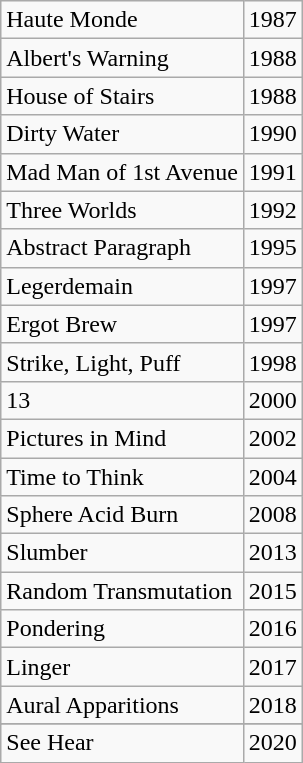<table class="wikitable">
<tr>
<td>Haute Monde</td>
<td>1987</td>
</tr>
<tr>
<td>Albert's Warning</td>
<td>1988</td>
</tr>
<tr>
<td>House of Stairs</td>
<td>1988</td>
</tr>
<tr>
<td>Dirty Water</td>
<td>1990</td>
</tr>
<tr>
<td>Mad Man of 1st Avenue</td>
<td>1991</td>
</tr>
<tr>
<td>Three Worlds</td>
<td>1992</td>
</tr>
<tr>
<td>Abstract Paragraph</td>
<td>1995</td>
</tr>
<tr>
<td>Legerdemain</td>
<td>1997</td>
</tr>
<tr>
<td>Ergot Brew</td>
<td>1997</td>
</tr>
<tr>
<td>Strike, Light, Puff</td>
<td>1998</td>
</tr>
<tr>
<td>13</td>
<td>2000</td>
</tr>
<tr>
<td>Pictures in Mind</td>
<td>2002</td>
</tr>
<tr>
<td>Time to Think</td>
<td>2004</td>
</tr>
<tr>
<td>Sphere Acid Burn</td>
<td>2008</td>
</tr>
<tr>
<td>Slumber</td>
<td>2013</td>
</tr>
<tr>
<td>Random Transmutation</td>
<td>2015</td>
</tr>
<tr>
<td>Pondering</td>
<td>2016</td>
</tr>
<tr>
<td>Linger</td>
<td>2017</td>
</tr>
<tr>
<td>Aural Apparitions</td>
<td>2018</td>
</tr>
<tr>
</tr>
<tr>
<td>See Hear</td>
<td>2020</td>
</tr>
</table>
